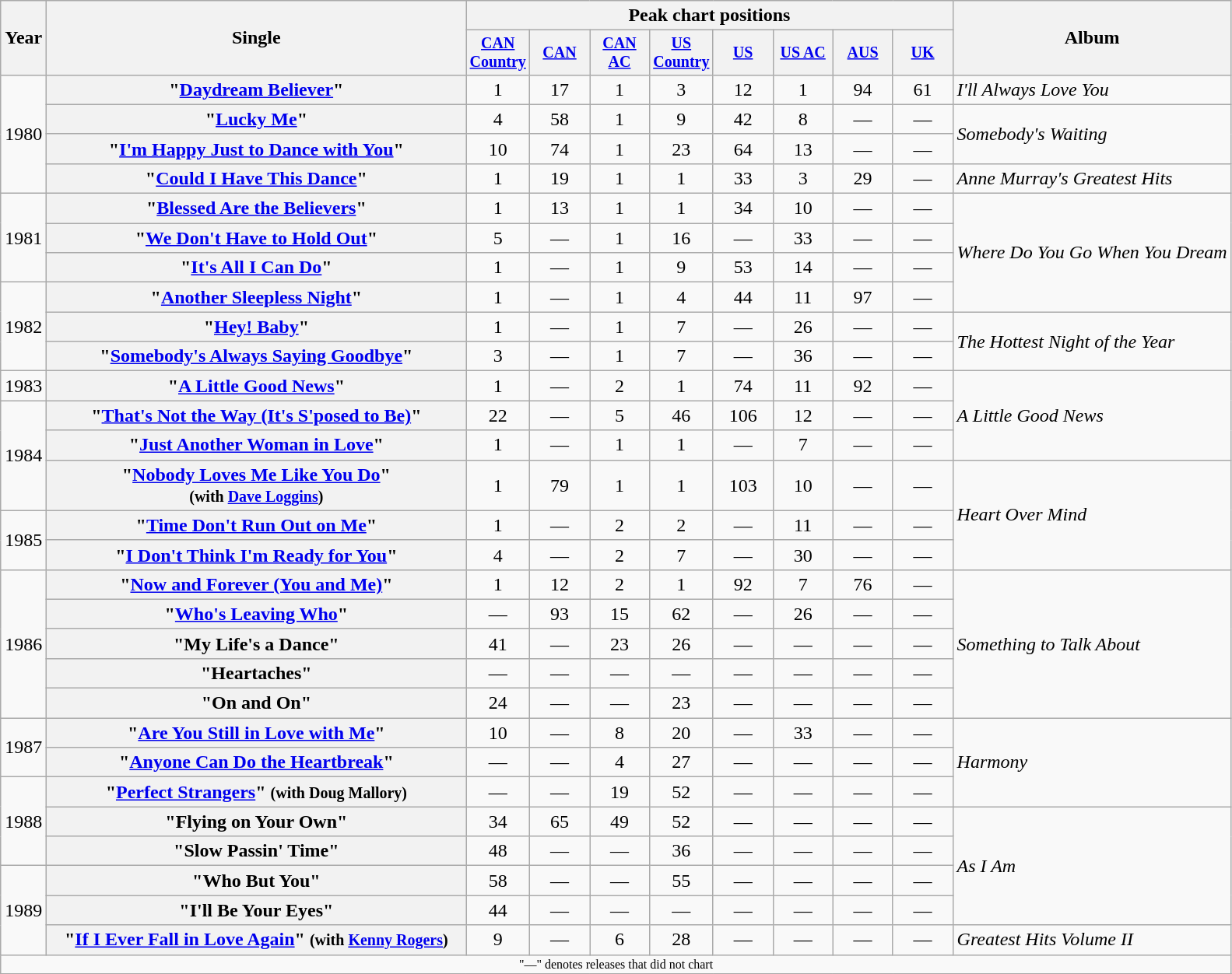<table class="wikitable plainrowheaders" style="text-align:center;">
<tr>
<th rowspan="2">Year</th>
<th rowspan="2" style="width:22em;">Single</th>
<th colspan="8">Peak chart positions</th>
<th rowspan="2">Album</th>
</tr>
<tr style=font-size:smaller;>
<th width="45"><a href='#'>CAN Country</a></th>
<th width="45"><a href='#'>CAN</a></th>
<th width="45"><a href='#'>CAN AC</a></th>
<th width="45"><a href='#'>US Country</a><br></th>
<th width="45"><a href='#'>US</a><br></th>
<th width="45"><a href='#'>US AC</a><br></th>
<th width="45"><a href='#'>AUS</a></th>
<th width="45"><a href='#'>UK</a><br></th>
</tr>
<tr>
<td rowspan="4">1980</td>
<th scope="row">"<a href='#'>Daydream Believer</a>"</th>
<td>1</td>
<td>17</td>
<td>1</td>
<td>3</td>
<td>12</td>
<td>1</td>
<td>94</td>
<td>61</td>
<td align="left"><em>I'll Always Love You</em></td>
</tr>
<tr>
<th scope="row">"<a href='#'>Lucky Me</a>"</th>
<td>4</td>
<td>58</td>
<td>1</td>
<td>9</td>
<td>42</td>
<td>8</td>
<td>—</td>
<td>—</td>
<td align="left" rowspan="2"><em>Somebody's Waiting</em></td>
</tr>
<tr>
<th scope="row">"<a href='#'>I'm Happy Just to Dance with You</a>"</th>
<td>10</td>
<td>74</td>
<td>1</td>
<td>23</td>
<td>64</td>
<td>13</td>
<td>—</td>
<td>—</td>
</tr>
<tr>
<th scope="row">"<a href='#'>Could I Have This Dance</a>"</th>
<td>1</td>
<td>19</td>
<td>1</td>
<td>1</td>
<td>33</td>
<td>3</td>
<td>29</td>
<td>—</td>
<td align="left"><em>Anne Murray's Greatest Hits</em></td>
</tr>
<tr>
<td rowspan="3">1981</td>
<th scope="row">"<a href='#'>Blessed Are the Believers</a>"</th>
<td>1</td>
<td>13</td>
<td>1</td>
<td>1</td>
<td>34</td>
<td>10</td>
<td>—</td>
<td>—</td>
<td align="left" rowspan="4"><em>Where Do You Go When You Dream</em></td>
</tr>
<tr>
<th scope="row">"<a href='#'>We Don't Have to Hold Out</a>"</th>
<td>5</td>
<td>—</td>
<td>1</td>
<td>16</td>
<td>—</td>
<td>33</td>
<td>—</td>
<td>—</td>
</tr>
<tr>
<th scope="row">"<a href='#'>It's All I Can Do</a>"</th>
<td>1</td>
<td>—</td>
<td>1</td>
<td>9</td>
<td>53</td>
<td>14</td>
<td>—</td>
<td>—</td>
</tr>
<tr>
<td rowspan="3">1982</td>
<th scope="row">"<a href='#'>Another Sleepless Night</a>"</th>
<td>1</td>
<td>—</td>
<td>1</td>
<td>4</td>
<td>44</td>
<td>11</td>
<td>97</td>
<td>—</td>
</tr>
<tr>
<th scope="row">"<a href='#'>Hey! Baby</a>"</th>
<td>1</td>
<td>—</td>
<td>1</td>
<td>7</td>
<td>—</td>
<td>26</td>
<td>—</td>
<td>—</td>
<td align="left" rowspan="2"><em>The Hottest Night of the Year</em></td>
</tr>
<tr>
<th scope="row">"<a href='#'>Somebody's Always Saying Goodbye</a>"</th>
<td>3</td>
<td>—</td>
<td>1</td>
<td>7</td>
<td>—</td>
<td>36</td>
<td>—</td>
<td>—</td>
</tr>
<tr>
<td>1983</td>
<th scope="row">"<a href='#'>A Little Good News</a>"</th>
<td>1</td>
<td>—</td>
<td>2</td>
<td>1</td>
<td>74</td>
<td>11</td>
<td>92</td>
<td>—</td>
<td align="left" rowspan="3"><em>A Little Good News</em></td>
</tr>
<tr>
<td rowspan="3">1984</td>
<th scope="row">"<a href='#'>That's Not the Way (It's S'posed to Be)</a>"</th>
<td>22</td>
<td>—</td>
<td>5</td>
<td>46</td>
<td>106</td>
<td>12</td>
<td>—</td>
<td>—</td>
</tr>
<tr>
<th scope="row">"<a href='#'>Just Another Woman in Love</a>"</th>
<td>1</td>
<td>—</td>
<td>1</td>
<td>1</td>
<td>—</td>
<td>7</td>
<td>—</td>
<td>—</td>
</tr>
<tr>
<th scope="row">"<a href='#'>Nobody Loves Me Like You Do</a>"<br><small>(with <a href='#'>Dave Loggins</a>)</small></th>
<td>1</td>
<td>79</td>
<td>1</td>
<td>1</td>
<td>103</td>
<td>10</td>
<td>—</td>
<td>—</td>
<td align="left" rowspan="3"><em>Heart Over Mind</em></td>
</tr>
<tr>
<td rowspan="2">1985</td>
<th scope="row">"<a href='#'>Time Don't Run Out on Me</a>"</th>
<td>1</td>
<td>—</td>
<td>2</td>
<td>2</td>
<td>—</td>
<td>11</td>
<td>—</td>
<td>—</td>
</tr>
<tr>
<th scope="row">"<a href='#'>I Don't Think I'm Ready for You</a>"</th>
<td>4</td>
<td>—</td>
<td>2</td>
<td>7</td>
<td>—</td>
<td>30</td>
<td>—</td>
<td>—</td>
</tr>
<tr>
<td rowspan="5">1986</td>
<th scope="row">"<a href='#'>Now and Forever (You and Me)</a>"</th>
<td>1</td>
<td>12</td>
<td>2</td>
<td>1</td>
<td>92</td>
<td>7</td>
<td>76</td>
<td>—</td>
<td align="left" rowspan="5"><em>Something to Talk About</em></td>
</tr>
<tr>
<th scope="row">"<a href='#'>Who's Leaving Who</a>"</th>
<td>—</td>
<td>93</td>
<td>15</td>
<td>62</td>
<td>—</td>
<td>26</td>
<td>—</td>
<td>—</td>
</tr>
<tr>
<th scope="row">"My Life's a Dance"</th>
<td>41</td>
<td>—</td>
<td>23</td>
<td>26</td>
<td>—</td>
<td>—</td>
<td>—</td>
<td>—</td>
</tr>
<tr>
<th scope="row">"Heartaches"</th>
<td>—</td>
<td>—</td>
<td>—</td>
<td>—</td>
<td>—</td>
<td>—</td>
<td>—</td>
<td>—</td>
</tr>
<tr>
<th scope="row">"On and On"</th>
<td>24</td>
<td>—</td>
<td>—</td>
<td>23</td>
<td>—</td>
<td>—</td>
<td>—</td>
<td>—</td>
</tr>
<tr>
<td rowspan="2">1987</td>
<th scope="row">"<a href='#'>Are You Still in Love with Me</a>"</th>
<td>10</td>
<td>—</td>
<td>8</td>
<td>20</td>
<td>—</td>
<td>33</td>
<td>—</td>
<td>—</td>
<td align="left" rowspan="3"><em>Harmony</em></td>
</tr>
<tr>
<th scope="row">"<a href='#'>Anyone Can Do the Heartbreak</a>"</th>
<td>—</td>
<td>—</td>
<td>4</td>
<td>27</td>
<td>—</td>
<td>—</td>
<td>—</td>
<td>—</td>
</tr>
<tr>
<td rowspan="3">1988</td>
<th scope="row">"<a href='#'>Perfect Strangers</a>" <small>(with Doug Mallory)</small></th>
<td>—</td>
<td>—</td>
<td>19</td>
<td>52</td>
<td>—</td>
<td>—</td>
<td>—</td>
<td>—</td>
</tr>
<tr>
<th scope="row">"Flying on Your Own"</th>
<td>34</td>
<td>65</td>
<td>49</td>
<td>52</td>
<td>—</td>
<td>—</td>
<td>—</td>
<td>—</td>
<td align="left" rowspan="4"><em>As I Am</em></td>
</tr>
<tr>
<th scope="row">"Slow Passin' Time"</th>
<td>48</td>
<td>—</td>
<td>—</td>
<td>36</td>
<td>—</td>
<td>—</td>
<td>—</td>
<td>—</td>
</tr>
<tr>
<td rowspan="3">1989</td>
<th scope="row">"Who But You"</th>
<td>58</td>
<td>—</td>
<td>—</td>
<td>55</td>
<td>—</td>
<td>—</td>
<td>—</td>
<td>—</td>
</tr>
<tr>
<th scope="row">"I'll Be Your Eyes"</th>
<td>44</td>
<td>—</td>
<td>—</td>
<td>—</td>
<td>—</td>
<td>—</td>
<td>—</td>
<td>—</td>
</tr>
<tr>
<th scope="row">"<a href='#'>If I Ever Fall in Love Again</a>" <small>(with <a href='#'>Kenny Rogers</a>)</small></th>
<td>9</td>
<td>—</td>
<td>6</td>
<td>28</td>
<td>—</td>
<td>—</td>
<td>—</td>
<td>—</td>
<td align="left"><em>Greatest Hits Volume II</em></td>
</tr>
<tr>
<td colspan="11" style="font-size:8pt">"—" denotes releases that did not chart</td>
</tr>
<tr>
</tr>
</table>
